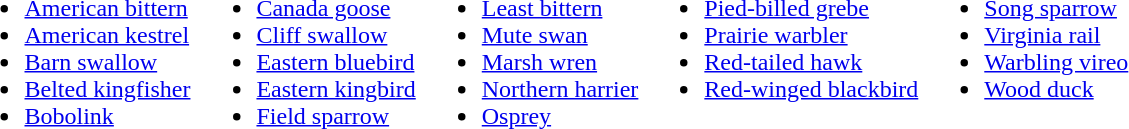<table>
<tr ---- valign="top">
<td><br><ul><li><a href='#'>American bittern</a></li><li><a href='#'>American kestrel</a></li><li><a href='#'>Barn swallow</a></li><li><a href='#'>Belted kingfisher</a></li><li><a href='#'>Bobolink</a></li></ul></td>
<td><br><ul><li><a href='#'>Canada goose</a></li><li><a href='#'>Cliff swallow</a></li><li><a href='#'>Eastern bluebird</a></li><li><a href='#'>Eastern kingbird</a></li><li><a href='#'>Field sparrow</a></li></ul></td>
<td><br><ul><li><a href='#'>Least bittern</a></li><li><a href='#'>Mute swan</a></li><li><a href='#'>Marsh wren</a></li><li><a href='#'>Northern harrier</a></li><li><a href='#'>Osprey</a></li></ul></td>
<td><br><ul><li><a href='#'>Pied-billed grebe</a></li><li><a href='#'>Prairie warbler</a></li><li><a href='#'>Red-tailed hawk</a></li><li><a href='#'>Red-winged blackbird</a></li></ul></td>
<td><br><ul><li><a href='#'>Song sparrow</a></li><li><a href='#'>Virginia rail</a></li><li><a href='#'>Warbling vireo</a></li><li><a href='#'>Wood duck</a></li></ul></td>
</tr>
</table>
